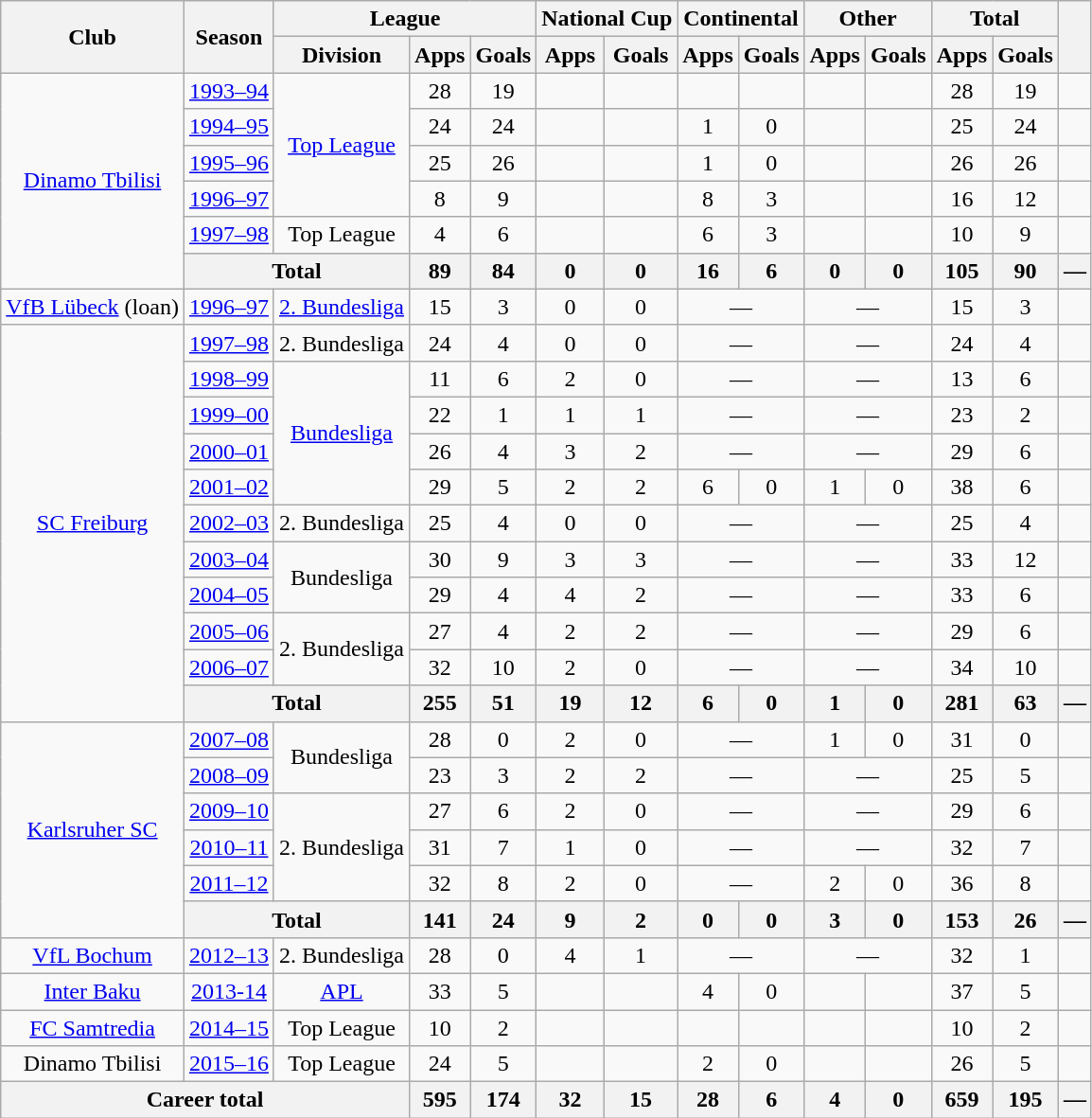<table class="wikitable" style="text-align:center">
<tr>
<th rowspan="2">Club</th>
<th rowspan="2">Season</th>
<th colspan="3">League</th>
<th colspan="2">National Cup</th>
<th colspan="2">Continental</th>
<th colspan="2">Other</th>
<th colspan="2">Total</th>
<th rowspan="2"></th>
</tr>
<tr>
<th>Division</th>
<th>Apps</th>
<th>Goals</th>
<th>Apps</th>
<th>Goals</th>
<th>Apps</th>
<th>Goals</th>
<th>Apps</th>
<th>Goals</th>
<th>Apps</th>
<th>Goals</th>
</tr>
<tr>
<td rowspan="6"><a href='#'>Dinamo Tbilisi</a></td>
<td><a href='#'>1993–94</a></td>
<td rowspan="4"><a href='#'>Top League</a></td>
<td>28</td>
<td>19</td>
<td></td>
<td></td>
<td></td>
<td></td>
<td></td>
<td></td>
<td>28</td>
<td>19</td>
<td></td>
</tr>
<tr>
<td><a href='#'>1994–95</a></td>
<td>24</td>
<td>24</td>
<td></td>
<td></td>
<td>1</td>
<td>0</td>
<td></td>
<td></td>
<td>25</td>
<td>24</td>
<td></td>
</tr>
<tr>
<td><a href='#'>1995–96</a></td>
<td>25</td>
<td>26</td>
<td></td>
<td></td>
<td>1</td>
<td>0</td>
<td></td>
<td></td>
<td>26</td>
<td>26</td>
<td></td>
</tr>
<tr>
<td><a href='#'>1996–97</a></td>
<td>8</td>
<td>9</td>
<td></td>
<td></td>
<td>8</td>
<td>3</td>
<td></td>
<td></td>
<td>16</td>
<td>12</td>
<td></td>
</tr>
<tr>
<td><a href='#'>1997–98</a></td>
<td>Top League</td>
<td>4</td>
<td>6</td>
<td></td>
<td></td>
<td>6</td>
<td>3</td>
<td></td>
<td></td>
<td>10</td>
<td>9</td>
<td></td>
</tr>
<tr>
<th colspan="2">Total</th>
<th>89</th>
<th>84</th>
<th>0</th>
<th>0</th>
<th>16</th>
<th>6</th>
<th>0</th>
<th>0</th>
<th>105</th>
<th>90</th>
<th>—</th>
</tr>
<tr>
<td><a href='#'>VfB Lübeck</a> (loan)</td>
<td><a href='#'>1996–97</a></td>
<td><a href='#'>2.&nbsp;Bundesliga</a></td>
<td>15</td>
<td>3</td>
<td>0</td>
<td>0</td>
<td colspan="2">—</td>
<td colspan="2">—</td>
<td>15</td>
<td>3</td>
<td></td>
</tr>
<tr>
<td rowspan="11"><a href='#'>SC Freiburg</a></td>
<td><a href='#'>1997–98</a></td>
<td>2. Bundesliga</td>
<td>24</td>
<td>4</td>
<td>0</td>
<td>0</td>
<td colspan="2">—</td>
<td colspan="2">—</td>
<td>24</td>
<td>4</td>
<td></td>
</tr>
<tr>
<td><a href='#'>1998–99</a></td>
<td rowspan="4"><a href='#'>Bundesliga</a></td>
<td>11</td>
<td>6</td>
<td>2</td>
<td>0</td>
<td colspan="2">—</td>
<td colspan="2">—</td>
<td>13</td>
<td>6</td>
<td></td>
</tr>
<tr>
<td><a href='#'>1999–00</a></td>
<td>22</td>
<td>1</td>
<td>1</td>
<td>1</td>
<td colspan="2">—</td>
<td colspan="2">—</td>
<td>23</td>
<td>2</td>
<td></td>
</tr>
<tr>
<td><a href='#'>2000–01</a></td>
<td>26</td>
<td>4</td>
<td>3</td>
<td>2</td>
<td colspan="2">—</td>
<td colspan="2">—</td>
<td>29</td>
<td>6</td>
<td></td>
</tr>
<tr>
<td><a href='#'>2001–02</a></td>
<td>29</td>
<td>5</td>
<td>2</td>
<td>2</td>
<td>6</td>
<td>0</td>
<td>1</td>
<td>0</td>
<td>38</td>
<td>6</td>
<td></td>
</tr>
<tr>
<td><a href='#'>2002–03</a></td>
<td>2. Bundesliga</td>
<td>25</td>
<td>4</td>
<td>0</td>
<td>0</td>
<td colspan="2">—</td>
<td colspan="2">—</td>
<td>25</td>
<td>4</td>
<td></td>
</tr>
<tr>
<td><a href='#'>2003–04</a></td>
<td rowspan="2">Bundesliga</td>
<td>30</td>
<td>9</td>
<td>3</td>
<td>3</td>
<td colspan="2">—</td>
<td colspan="2">—</td>
<td>33</td>
<td>12</td>
<td></td>
</tr>
<tr>
<td><a href='#'>2004–05</a></td>
<td>29</td>
<td>4</td>
<td>4</td>
<td>2</td>
<td colspan="2">—</td>
<td colspan="2">—</td>
<td>33</td>
<td>6</td>
<td></td>
</tr>
<tr>
<td><a href='#'>2005–06</a></td>
<td rowspan="2">2. Bundesliga</td>
<td>27</td>
<td>4</td>
<td>2</td>
<td>2</td>
<td colspan="2">—</td>
<td colspan="2">—</td>
<td>29</td>
<td>6</td>
<td></td>
</tr>
<tr>
<td><a href='#'>2006–07</a></td>
<td>32</td>
<td>10</td>
<td>2</td>
<td>0</td>
<td colspan="2">—</td>
<td colspan="2">—</td>
<td>34</td>
<td>10</td>
<td></td>
</tr>
<tr>
<th colspan="2">Total</th>
<th>255</th>
<th>51</th>
<th>19</th>
<th>12</th>
<th>6</th>
<th>0</th>
<th>1</th>
<th>0</th>
<th>281</th>
<th>63</th>
<th>—</th>
</tr>
<tr>
<td rowspan="6"><a href='#'>Karlsruher SC</a></td>
<td><a href='#'>2007–08</a></td>
<td rowspan="2">Bundesliga</td>
<td>28</td>
<td>0</td>
<td>2</td>
<td>0</td>
<td colspan="2">—</td>
<td>1</td>
<td>0</td>
<td>31</td>
<td>0</td>
<td></td>
</tr>
<tr>
<td><a href='#'>2008–09</a></td>
<td>23</td>
<td>3</td>
<td>2</td>
<td>2</td>
<td colspan="2">—</td>
<td colspan="2">—</td>
<td>25</td>
<td>5</td>
<td></td>
</tr>
<tr>
<td><a href='#'>2009–10</a></td>
<td rowspan="3">2. Bundesliga</td>
<td>27</td>
<td>6</td>
<td>2</td>
<td>0</td>
<td colspan="2">—</td>
<td colspan="2">—</td>
<td>29</td>
<td>6</td>
<td></td>
</tr>
<tr>
<td><a href='#'>2010–11</a></td>
<td>31</td>
<td>7</td>
<td>1</td>
<td>0</td>
<td colspan="2">—</td>
<td colspan="2">—</td>
<td>32</td>
<td>7</td>
<td></td>
</tr>
<tr>
<td><a href='#'>2011–12</a></td>
<td>32</td>
<td>8</td>
<td>2</td>
<td>0</td>
<td colspan="2">—</td>
<td>2</td>
<td>0</td>
<td>36</td>
<td>8</td>
<td></td>
</tr>
<tr>
<th colspan="2">Total</th>
<th>141</th>
<th>24</th>
<th>9</th>
<th>2</th>
<th>0</th>
<th>0</th>
<th>3</th>
<th>0</th>
<th>153</th>
<th>26</th>
<th>—</th>
</tr>
<tr>
<td><a href='#'>VfL Bochum</a></td>
<td><a href='#'>2012–13</a></td>
<td>2. Bundesliga</td>
<td>28</td>
<td>0</td>
<td>4</td>
<td>1</td>
<td colspan="2">—</td>
<td colspan="2">—</td>
<td>32</td>
<td>1</td>
<td></td>
</tr>
<tr>
<td><a href='#'>Inter Baku</a></td>
<td><a href='#'>2013-14</a></td>
<td><a href='#'>APL</a></td>
<td>33</td>
<td>5</td>
<td></td>
<td></td>
<td>4</td>
<td>0</td>
<td></td>
<td></td>
<td>37</td>
<td>5</td>
<td></td>
</tr>
<tr>
<td><a href='#'>FC Samtredia</a></td>
<td><a href='#'>2014–15</a></td>
<td>Top League</td>
<td>10</td>
<td>2</td>
<td></td>
<td></td>
<td></td>
<td></td>
<td></td>
<td></td>
<td>10</td>
<td>2</td>
<td></td>
</tr>
<tr>
<td>Dinamo Tbilisi</td>
<td><a href='#'>2015–16</a></td>
<td>Top League</td>
<td>24</td>
<td>5</td>
<td></td>
<td></td>
<td>2</td>
<td>0</td>
<td></td>
<td></td>
<td>26</td>
<td>5</td>
<td></td>
</tr>
<tr>
<th colspan="3">Career total</th>
<th>595</th>
<th>174</th>
<th>32</th>
<th>15</th>
<th>28</th>
<th>6</th>
<th>4</th>
<th>0</th>
<th>659</th>
<th>195</th>
<th>—</th>
</tr>
</table>
